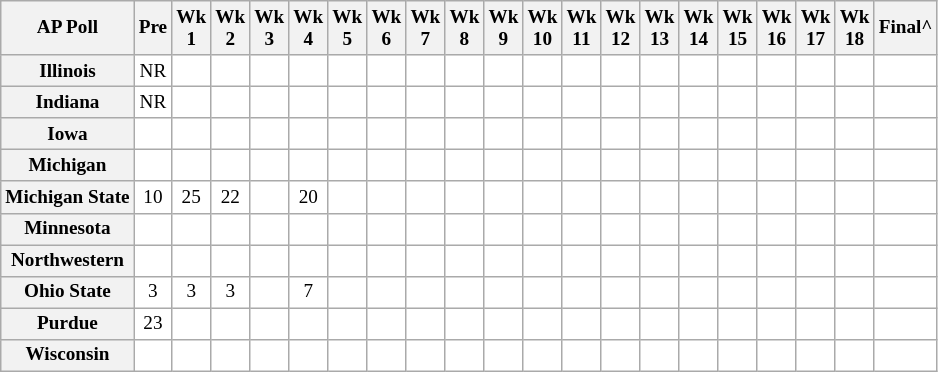<table class="wikitable" style="white-space:nowrap; font-size:80%;">
<tr>
<th>AP Poll</th>
<th>Pre</th>
<th>Wk<br>1</th>
<th>Wk<br>2</th>
<th>Wk<br>3</th>
<th>Wk<br>4</th>
<th>Wk<br>5</th>
<th>Wk<br>6</th>
<th>Wk<br>7</th>
<th>Wk<br>8</th>
<th>Wk<br>9</th>
<th>Wk<br>10</th>
<th>Wk<br>11</th>
<th>Wk<br>12</th>
<th>Wk<br>13</th>
<th>Wk<br>14</th>
<th>Wk<br>15</th>
<th>Wk<br>16</th>
<th>Wk<br>17</th>
<th>Wk<br>18</th>
<th>Final^</th>
</tr>
<tr style="text-align:center;">
<th>Illinois</th>
<td style="background:#FFF;">NR</td>
<td style="background:#FFF;"></td>
<td style="background:#FFF;"></td>
<td style="background:#FFF;"></td>
<td style="background:#FFF;"></td>
<td style="background:#FFF;"></td>
<td style="background:#FFF;"></td>
<td style="background:#FFF;"></td>
<td style="background:#FFF;"></td>
<td style="background:#FFF;"></td>
<td style="background:#FFF;"></td>
<td style="background:#FFF;"></td>
<td style="background:#FFF;"></td>
<td style="background:#FFF;"></td>
<td style="background:#FFF;"></td>
<td style="background:#FFF;"></td>
<td style="background:#FFF;"></td>
<td style="background:#FFF;"></td>
<td style="background:#FFF;"></td>
<td style="background:#FFF;"></td>
</tr>
<tr style="text-align:center;">
<th>Indiana</th>
<td style="background:#FFF;">NR</td>
<td style="background:#FFF;"></td>
<td style="background:#FFF;"></td>
<td style="background:#FFF;"></td>
<td style="background:#FFF;"></td>
<td style="background:#FFF;"></td>
<td style="background:#FFF;"></td>
<td style="background:#FFF;"></td>
<td style="background:#FFF;"></td>
<td style="background:#FFF;"></td>
<td style="background:#FFF;"></td>
<td style="background:#FFF;"></td>
<td style="background:#FFF;"></td>
<td style="background:#FFF;"></td>
<td style="background:#FFF;"></td>
<td style="background:#FFF;"></td>
<td style="background:#FFF;"></td>
<td style="background:#FFF;"></td>
<td style="background:#FFF;"></td>
<td style="background:#FFF;"></td>
</tr>
<tr style="text-align:center;">
<th>Iowa</th>
<td style="background:#FFF;"></td>
<td style="background:#FFF;"></td>
<td style="background:#FFF;"></td>
<td style="background:#FFF;"></td>
<td style="background:#FFF;"></td>
<td style="background:#FFF;"></td>
<td style="background:#FFF;"></td>
<td style="background:#FFF;"></td>
<td style="background:#FFF;"></td>
<td style="background:#FFF;"></td>
<td style="background:#FFF;"></td>
<td style="background:#FFF;"></td>
<td style="background:#FFF;"></td>
<td style="background:#FFF;"></td>
<td style="background:#FFF;"></td>
<td style="background:#FFF;"></td>
<td style="background:#FFF;"></td>
<td style="background:#FFF;"></td>
<td style="background:#FFF;"></td>
<td style="background:#FFF;"></td>
</tr>
<tr style="text-align:center;">
<th>Michigan</th>
<td style="background:#FFF;"></td>
<td style="background:#FFF;"></td>
<td style="background:#FFF;"></td>
<td style="background:#FFF;"></td>
<td style="background:#FFF;"></td>
<td style="background:#FFF;"></td>
<td style="background:#FFF;"></td>
<td style="background:#FFF;"></td>
<td style="background:#FFF;"></td>
<td style="background:#FFF;"></td>
<td style="background:#FFF;"></td>
<td style="background:#FFF;"></td>
<td style="background:#FFF;"></td>
<td style="background:#FFF;"></td>
<td style="background:#FFF;"></td>
<td style="background:#FFF;"></td>
<td style="background:#FFF;"></td>
<td style="background:#FFF;"></td>
<td style="background:#FFF;"></td>
<td style="background:#FFF;"></td>
</tr>
<tr style="text-align:center;">
<th>Michigan State</th>
<td style="background:#FFF;">10</td>
<td style="background:#FFF;">25</td>
<td style="background:#FFF;">22</td>
<td style="background:#FFF;"></td>
<td style="background:#FFF;">20</td>
<td style="background:#FFF;"></td>
<td style="background:#FFF;"></td>
<td style="background:#FFF;"></td>
<td style="background:#FFF;"></td>
<td style="background:#FFF;"></td>
<td style="background:#FFF;"></td>
<td style="background:#FFF;"></td>
<td style="background:#FFF;"></td>
<td style="background:#FFF;"></td>
<td style="background:#FFF;"></td>
<td style="background:#FFF;"></td>
<td style="background:#FFF;"></td>
<td style="background:#FFF;"></td>
<td style="background:#FFF;"></td>
<td style="background:#FFF;"></td>
</tr>
<tr style="text-align:center;">
<th>Minnesota</th>
<td style="background:#FFF;"></td>
<td style="background:#FFF;"></td>
<td style="background:#FFF;"></td>
<td style="background:#FFF;"></td>
<td style="background:#FFF;"></td>
<td style="background:#FFF;"></td>
<td style="background:#FFF;"></td>
<td style="background:#FFF;"></td>
<td style="background:#FFF;"></td>
<td style="background:#FFF;"></td>
<td style="background:#FFF;"></td>
<td style="background:#FFF;"></td>
<td style="background:#FFF;"></td>
<td style="background:#FFF;"></td>
<td style="background:#FFF;"></td>
<td style="background:#FFF;"></td>
<td style="background:#FFF;"></td>
<td style="background:#FFF;"></td>
<td style="background:#FFF;"></td>
<td style="background:#FFF;"></td>
</tr>
<tr style="text-align:center;">
<th>Northwestern</th>
<td style="background:#FFF;"></td>
<td style="background:#FFF;"></td>
<td style="background:#FFF;"></td>
<td style="background:#FFF;"></td>
<td style="background:#FFF;"></td>
<td style="background:#FFF;"></td>
<td style="background:#FFF;"></td>
<td style="background:#FFF;"></td>
<td style="background:#FFF;"></td>
<td style="background:#FFF;"></td>
<td style="background:#FFF;"></td>
<td style="background:#FFF;"></td>
<td style="background:#FFF;"></td>
<td style="background:#FFF;"></td>
<td style="background:#FFF;"></td>
<td style="background:#FFF;"></td>
<td style="background:#FFF;"></td>
<td style="background:#FFF;"></td>
<td style="background:#FFF;"></td>
<td style="background:#FFF;"></td>
</tr>
<tr style="text-align:center;">
<th>Ohio State</th>
<td style="background:#FFF;">3</td>
<td style="background:#FFF;">3</td>
<td style="background:#FFF;">3</td>
<td style="background:#FFF;"></td>
<td style="background:#FFF;">7</td>
<td style="background:#FFF;"></td>
<td style="background:#FFF;"></td>
<td style="background:#FFF;"></td>
<td style="background:#FFF;"></td>
<td style="background:#FFF;"></td>
<td style="background:#FFF;"></td>
<td style="background:#FFF;"></td>
<td style="background:#FFF;"></td>
<td style="background:#FFF;"></td>
<td style="background:#FFF;"></td>
<td style="background:#FFF;"></td>
<td style="background:#FFF;"></td>
<td style="background:#FFF;"></td>
<td style="background:#FFF;"></td>
<td style="background:#FFF;"></td>
</tr>
<tr style="text-align:center;">
<th>Purdue</th>
<td style="background:#FFF;">23</td>
<td style="background:#FFF;"></td>
<td style="background:#FFF;"></td>
<td style="background:#FFF;"></td>
<td style="background:#FFF;"></td>
<td style="background:#FFF;"></td>
<td style="background:#FFF;"></td>
<td style="background:#FFF;"></td>
<td style="background:#FFF;"></td>
<td style="background:#FFF;"></td>
<td style="background:#FFF;"></td>
<td style="background:#FFF;"></td>
<td style="background:#FFF;"></td>
<td style="background:#FFF;"></td>
<td style="background:#FFF;"></td>
<td style="background:#FFF;"></td>
<td style="background:#FFF;"></td>
<td style="background:#FFF;"></td>
<td style="background:#FFF;"></td>
<td style="background:#FFF;"></td>
</tr>
<tr style="text-align:center;">
<th>Wisconsin</th>
<td style="background:#FFF;"></td>
<td style="background:#FFF;"></td>
<td style="background:#FFF;"></td>
<td style="background:#FFF;"></td>
<td style="background:#FFF;"></td>
<td style="background:#FFF;"></td>
<td style="background:#FFF;"></td>
<td style="background:#FFF;"></td>
<td style="background:#FFF;"></td>
<td style="background:#FFF;"></td>
<td style="background:#FFF;"></td>
<td style="background:#FFF;"></td>
<td style="background:#FFF;"></td>
<td style="background:#FFF;"></td>
<td style="background:#FFF;"></td>
<td style="background:#FFF;"></td>
<td style="background:#FFF;"></td>
<td style="background:#FFF;"></td>
<td style="background:#FFF;"></td>
<td style="background:#FFF;"></td>
</tr>
</table>
